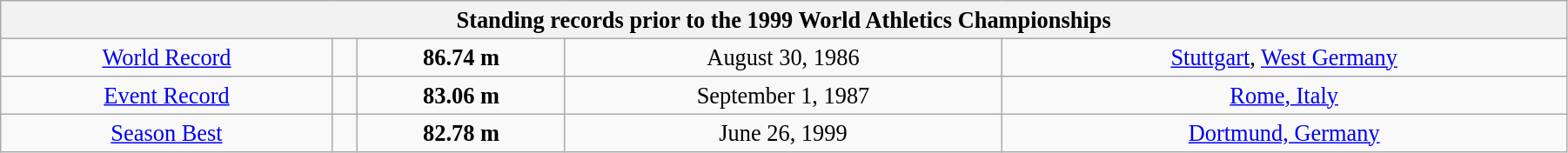<table class="wikitable" style=" text-align:center; font-size:110%;" width="95%">
<tr>
<th colspan="5">Standing records prior to the 1999 World Athletics Championships</th>
</tr>
<tr>
<td><a href='#'>World Record</a></td>
<td></td>
<td><strong>86.74 m </strong></td>
<td>August 30, 1986</td>
<td> <a href='#'>Stuttgart</a>, <a href='#'>West Germany</a></td>
</tr>
<tr>
<td><a href='#'>Event Record</a></td>
<td></td>
<td><strong>83.06 m </strong></td>
<td>September 1, 1987</td>
<td> <a href='#'>Rome, Italy</a></td>
</tr>
<tr>
<td><a href='#'>Season Best</a></td>
<td></td>
<td><strong>82.78 m </strong></td>
<td>June 26, 1999</td>
<td> <a href='#'>Dortmund, Germany</a></td>
</tr>
</table>
